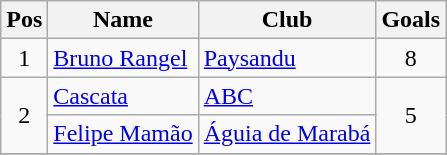<table class="wikitable" border="1">
<tr>
<th width="23">Pos</th>
<th>Name</th>
<th>Club</th>
<th>Goals</th>
</tr>
<tr>
<td align=center rowspan=1>1</td>
<td> <a href='#'>Bruno Rangel</a></td>
<td><a href='#'>Paysandu</a></td>
<td align=center rowspan=1>8</td>
</tr>
<tr>
<td align=center rowspan=2>2</td>
<td> <a href='#'>Cascata</a></td>
<td><a href='#'>ABC</a></td>
<td align=center rowspan=2>5</td>
</tr>
<tr>
<td> <a href='#'>Felipe Mamão</a></td>
<td><a href='#'>Águia de Marabá</a></td>
</tr>
<tr>
</tr>
</table>
